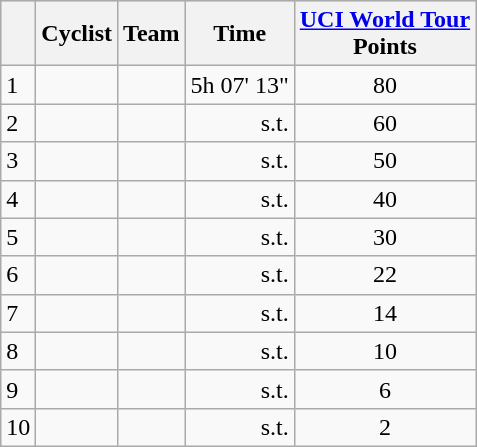<table class="wikitable">
<tr style="background:#ccccff;">
<th></th>
<th>Cyclist</th>
<th>Team</th>
<th>Time</th>
<th><a href='#'>UCI World Tour</a><br>Points</th>
</tr>
<tr>
<td>1</td>
<td></td>
<td></td>
<td align="right">5h 07' 13"</td>
<td align="center">80</td>
</tr>
<tr>
<td>2</td>
<td></td>
<td></td>
<td align="right">s.t.</td>
<td align="center">60</td>
</tr>
<tr>
<td>3</td>
<td></td>
<td></td>
<td align="right">s.t.</td>
<td align="center">50</td>
</tr>
<tr>
<td>4</td>
<td></td>
<td></td>
<td align="right">s.t.</td>
<td align="center">40</td>
</tr>
<tr>
<td>5</td>
<td></td>
<td></td>
<td align="right">s.t.</td>
<td align="center">30</td>
</tr>
<tr>
<td>6</td>
<td></td>
<td></td>
<td align="right">s.t.</td>
<td align="center">22</td>
</tr>
<tr>
<td>7</td>
<td></td>
<td></td>
<td align="right">s.t.</td>
<td align="center">14</td>
</tr>
<tr>
<td>8</td>
<td></td>
<td></td>
<td align="right">s.t.</td>
<td align="center">10</td>
</tr>
<tr>
<td>9</td>
<td></td>
<td></td>
<td align="right">s.t.</td>
<td align="center">6</td>
</tr>
<tr>
<td>10</td>
<td></td>
<td></td>
<td align="right">s.t.</td>
<td align="center">2</td>
</tr>
</table>
